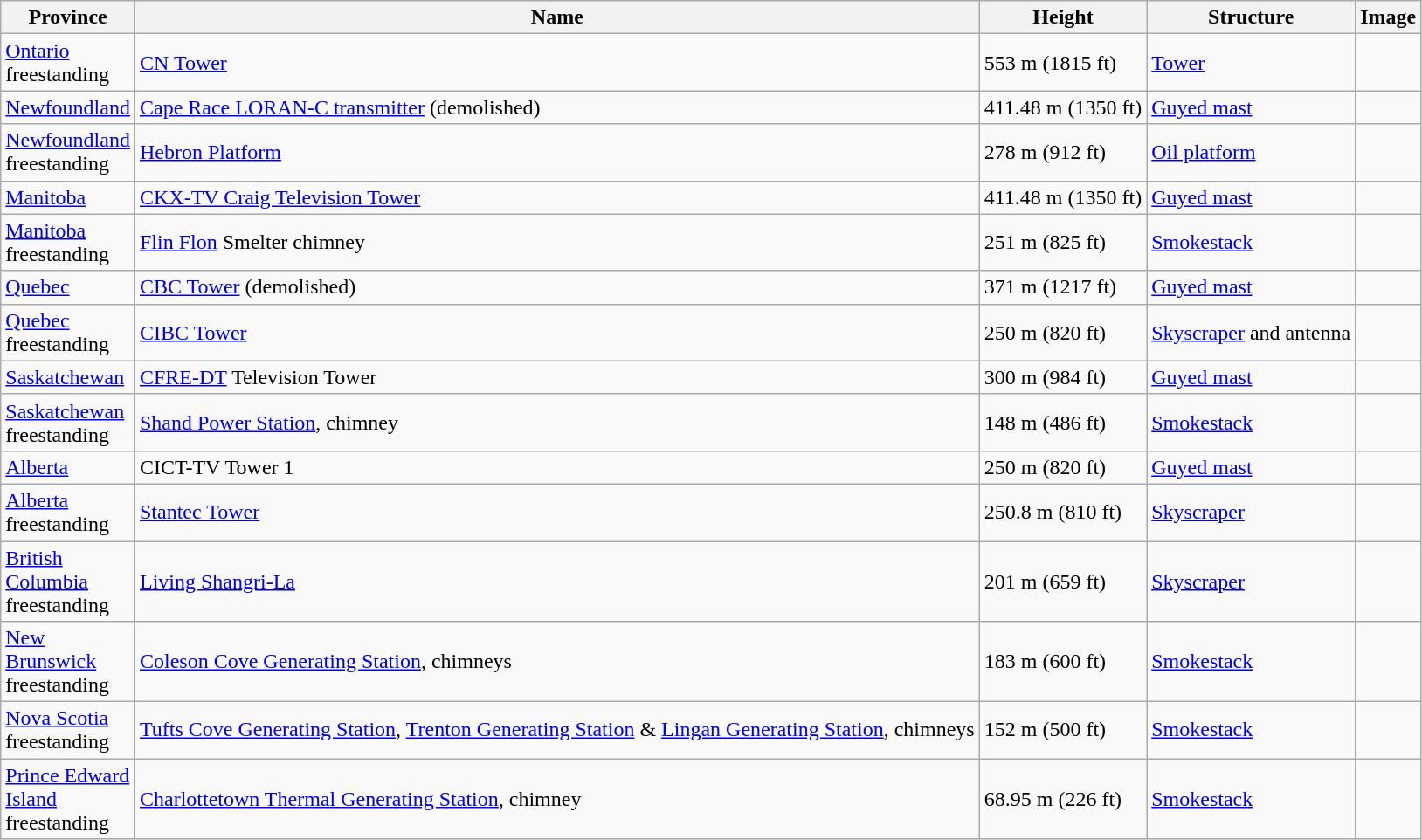<table class="wikitable sortable">
<tr>
<th style="width:90px;">Province</th>
<th>Name</th>
<th>Height</th>
<th>Structure</th>
<th class=unsortable>Image</th>
</tr>
<tr>
<td><a href='#'>Ontario</a> freestanding</td>
<td><a href='#'>CN Tower</a></td>
<td>553 m (1815 ft)</td>
<td><a href='#'>Tower</a></td>
<td></td>
</tr>
<tr>
<td><a href='#'>Newfoundland</a></td>
<td><a href='#'>Cape Race LORAN-C transmitter</a> (demolished)</td>
<td>411.48 m (1350 ft)</td>
<td><a href='#'>Guyed mast</a></td>
<td></td>
</tr>
<tr>
<td><a href='#'>Newfoundland</a> freestanding</td>
<td><a href='#'>Hebron Platform</a></td>
<td>278 m (912 ft)</td>
<td><a href='#'>Oil platform</a></td>
<td></td>
</tr>
<tr>
<td><a href='#'>Manitoba</a></td>
<td><a href='#'>CKX-TV Craig Television Tower</a></td>
<td>411.48 m (1350 ft)</td>
<td><a href='#'>Guyed mast</a></td>
<td></td>
</tr>
<tr>
<td><a href='#'>Manitoba</a> freestanding</td>
<td><a href='#'>Flin Flon</a> Smelter chimney</td>
<td>251 m (825 ft)</td>
<td><a href='#'>Smokestack</a></td>
<td></td>
</tr>
<tr>
<td><a href='#'>Quebec</a></td>
<td><a href='#'>CBC Tower</a> (demolished)</td>
<td>371 m (1217 ft)</td>
<td><a href='#'>Guyed mast</a></td>
<td></td>
</tr>
<tr>
<td><a href='#'>Quebec</a> freestanding</td>
<td><a href='#'>CIBC Tower</a></td>
<td>250 m (820 ft)</td>
<td><a href='#'>Skyscraper</a> and antenna</td>
<td></td>
</tr>
<tr>
<td><a href='#'>Saskatchewan</a></td>
<td><a href='#'>CFRE-DT</a> Television Tower</td>
<td>300 m (984 ft)</td>
<td><a href='#'>Guyed mast</a></td>
<td></td>
</tr>
<tr>
<td><a href='#'>Saskatchewan</a> freestanding</td>
<td><a href='#'>Shand Power Station</a>, chimney</td>
<td>148 m (486 ft)</td>
<td><a href='#'>Smokestack</a></td>
<td></td>
</tr>
<tr>
<td><a href='#'>Alberta</a></td>
<td>CICT-TV Tower 1</td>
<td>250 m (820 ft)</td>
<td><a href='#'>Guyed mast</a></td>
<td></td>
</tr>
<tr>
<td><a href='#'>Alberta</a> freestanding</td>
<td><a href='#'>Stantec Tower</a></td>
<td>250.8 m (810 ft)</td>
<td><a href='#'>Skyscraper</a></td>
<td></td>
</tr>
<tr>
<td><a href='#'>British Columbia</a> freestanding</td>
<td><a href='#'>Living Shangri-La</a></td>
<td>201 m (659 ft)</td>
<td><a href='#'>Skyscraper</a></td>
<td></td>
</tr>
<tr>
<td><a href='#'>New Brunswick</a> freestanding</td>
<td><a href='#'>Coleson Cove Generating Station</a>, chimneys</td>
<td>183 m (600 ft)</td>
<td><a href='#'>Smokestack</a></td>
<td></td>
</tr>
<tr>
<td><a href='#'>Nova Scotia</a> freestanding</td>
<td><a href='#'>Tufts Cove Generating Station</a>, <a href='#'>Trenton Generating Station</a> & <a href='#'>Lingan Generating Station</a>, chimneys</td>
<td>152 m (500 ft)</td>
<td><a href='#'>Smokestack</a></td>
<td></td>
</tr>
<tr>
<td><a href='#'>Prince Edward Island</a> freestanding</td>
<td><a href='#'>Charlottetown Thermal Generating Station</a>, chimney</td>
<td>68.95 m (226 ft)</td>
<td><a href='#'>Smokestack</a></td>
<td></td>
</tr>
</table>
